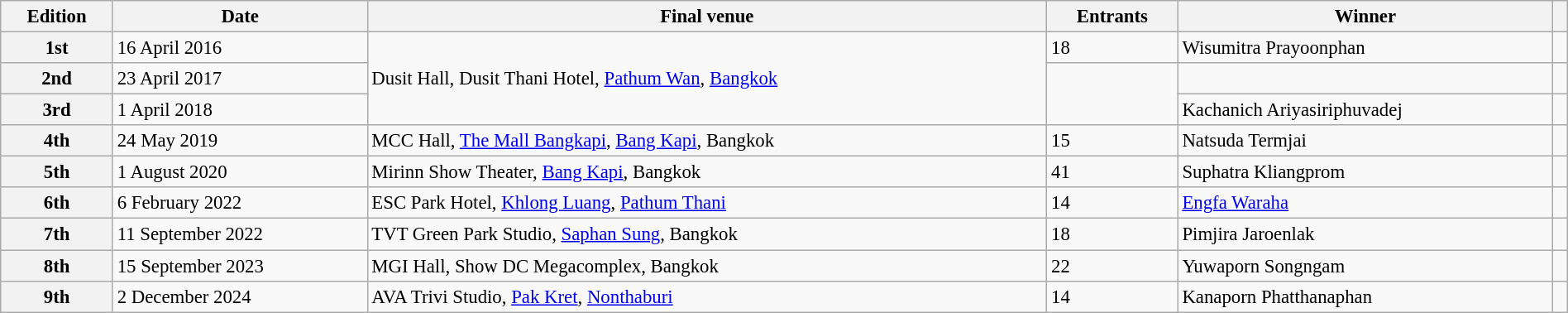<table class="wikitable defaultcenter col2left col3left col5left" style="font-size:95%; width:100%;">
<tr>
<th>Edition</th>
<th>Date</th>
<th>Final venue</th>
<th>Entrants</th>
<th>Winner</th>
<th></th>
</tr>
<tr>
<th>1st</th>
<td>16 April 2016</td>
<td rowspan="3">Dusit Hall, Dusit Thani Hotel, <a href='#'>Pathum Wan</a>, <a href='#'>Bangkok</a></td>
<td>18</td>
<td>Wisumitra Prayoonphan</td>
<td></td>
</tr>
<tr>
<th>2nd</th>
<td>23 April 2017</td>
<td rowspan="2"></td>
<td></td>
<td></td>
</tr>
<tr>
<th>3rd</th>
<td>1 April 2018</td>
<td>Kachanich Ariyasiriphuvadej</td>
<td></td>
</tr>
<tr>
<th>4th</th>
<td>24 May 2019</td>
<td>MCC Hall, <a href='#'>The Mall Bangkapi</a>, <a href='#'>Bang Kapi</a>, Bangkok</td>
<td>15</td>
<td>Natsuda Termjai</td>
<td></td>
</tr>
<tr>
<th>5th</th>
<td>1 August 2020</td>
<td>Mirinn Show Theater, <a href='#'>Bang Kapi</a>, Bangkok</td>
<td>41</td>
<td>Suphatra Kliangprom</td>
<td></td>
</tr>
<tr>
<th>6th</th>
<td>6 February 2022</td>
<td>ESC Park Hotel, <a href='#'>Khlong Luang</a>, <a href='#'>Pathum Thani</a></td>
<td>14</td>
<td><a href='#'>Engfa Waraha</a></td>
<td></td>
</tr>
<tr>
<th>7th</th>
<td>11 September 2022</td>
<td>TVT Green Park Studio, <a href='#'>Saphan Sung</a>, Bangkok</td>
<td>18</td>
<td>Pimjira Jaroenlak</td>
<td></td>
</tr>
<tr>
<th>8th</th>
<td>15 September 2023</td>
<td>MGI Hall, Show DC Megacomplex, Bangkok</td>
<td>22</td>
<td>Yuwaporn Songngam</td>
<td></td>
</tr>
<tr>
<th>9th</th>
<td>2 December 2024</td>
<td>AVA Trivi Studio, <a href='#'>Pak Kret</a>, <a href='#'>Nonthaburi</a></td>
<td>14</td>
<td>Kanaporn Phatthanaphan</td>
<td></td>
</tr>
</table>
